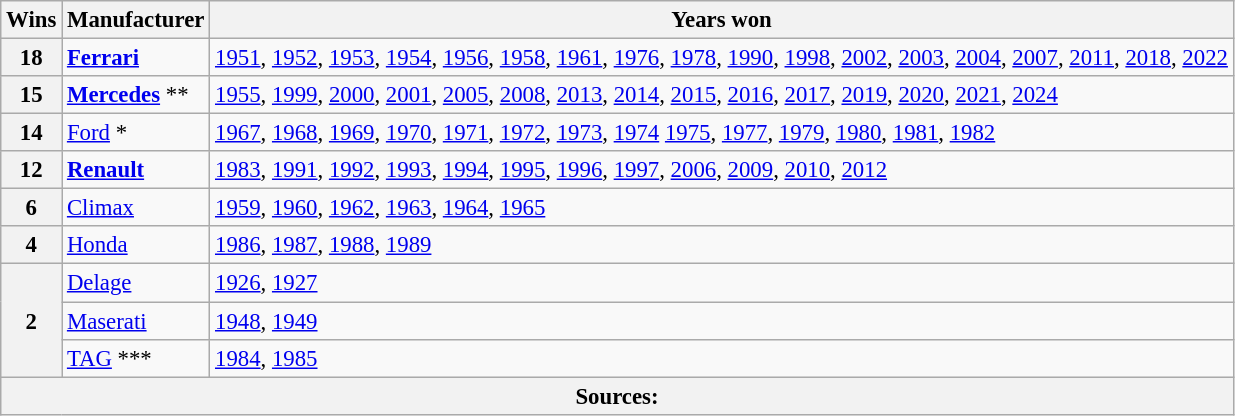<table class="wikitable" style="font-size: 95%">
<tr>
<th>Wins</th>
<th>Manufacturer</th>
<th>Years won</th>
</tr>
<tr>
<th>18</th>
<td> <strong><a href='#'>Ferrari</a></strong></td>
<td><a href='#'>1951</a>, <a href='#'>1952</a>, <a href='#'>1953</a>, <a href='#'>1954</a>, <a href='#'>1956</a>, <a href='#'>1958</a>, <a href='#'>1961</a>, <a href='#'>1976</a>, <a href='#'>1978</a>, <a href='#'>1990</a>, <a href='#'>1998</a>, <a href='#'>2002</a>, <a href='#'>2003</a>, <a href='#'>2004</a>, <a href='#'>2007</a>, <a href='#'>2011</a>, <a href='#'>2018</a>, <a href='#'>2022</a></td>
</tr>
<tr>
<th>15</th>
<td> <strong><a href='#'>Mercedes</a></strong> **</td>
<td><a href='#'>1955</a>, <a href='#'>1999</a>, <a href='#'>2000</a>, <a href='#'>2001</a>, <a href='#'>2005</a>, <a href='#'>2008</a>, <a href='#'>2013</a>, <a href='#'>2014</a>, <a href='#'>2015</a>, <a href='#'>2016</a>, <a href='#'>2017</a>, <a href='#'>2019</a>, <a href='#'>2020</a>, <a href='#'>2021</a>, <a href='#'>2024</a></td>
</tr>
<tr>
<th>14</th>
<td> <a href='#'>Ford</a> *</td>
<td><a href='#'>1967</a>, <a href='#'>1968</a>, <a href='#'>1969</a>, <a href='#'>1970</a>, <a href='#'>1971</a>, <a href='#'>1972</a>, <a href='#'>1973</a>, <a href='#'>1974</a> <a href='#'>1975</a>, <a href='#'>1977</a>, <a href='#'>1979</a>, <a href='#'>1980</a>, <a href='#'>1981</a>, <a href='#'>1982</a></td>
</tr>
<tr>
<th>12</th>
<td> <strong><a href='#'>Renault</a></strong></td>
<td><a href='#'>1983</a>, <a href='#'>1991</a>, <a href='#'>1992</a>, <a href='#'>1993</a>, <a href='#'>1994</a>, <a href='#'>1995</a>, <a href='#'>1996</a>, <a href='#'>1997</a>, <a href='#'>2006</a>, <a href='#'>2009</a>, <a href='#'>2010</a>, <a href='#'>2012</a></td>
</tr>
<tr>
<th>6</th>
<td> <a href='#'>Climax</a></td>
<td><a href='#'>1959</a>, <a href='#'>1960</a>, <a href='#'>1962</a>, <a href='#'>1963</a>, <a href='#'>1964</a>, <a href='#'>1965</a></td>
</tr>
<tr>
<th>4</th>
<td> <a href='#'>Honda</a></td>
<td><a href='#'>1986</a>, <a href='#'>1987</a>, <a href='#'>1988</a>, <a href='#'>1989</a></td>
</tr>
<tr>
<th rowspan="3">2</th>
<td> <a href='#'>Delage</a></td>
<td><span><a href='#'>1926</a>, <a href='#'>1927</a></span></td>
</tr>
<tr>
<td> <a href='#'>Maserati</a></td>
<td><span><a href='#'>1948</a>, <a href='#'>1949</a></span></td>
</tr>
<tr>
<td> <a href='#'>TAG</a> ***</td>
<td><a href='#'>1984</a>, <a href='#'>1985</a></td>
</tr>
<tr>
<th colspan=3>Sources:</th>
</tr>
</table>
